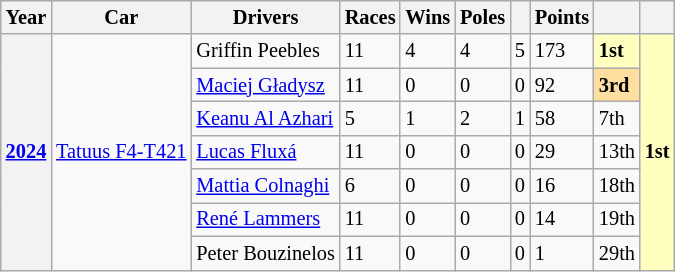<table class="wikitable" style="font-size:85%">
<tr>
<th>Year</th>
<th>Car</th>
<th>Drivers</th>
<th>Races</th>
<th>Wins</th>
<th>Poles</th>
<th></th>
<th>Points</th>
<th></th>
<th></th>
</tr>
<tr>
<th rowspan="7"><a href='#'>2024</a></th>
<td rowspan="7"><a href='#'>Tatuus F4-T421</a></td>
<td> Griffin Peebles</td>
<td>11</td>
<td>4</td>
<td>4</td>
<td>5</td>
<td>173</td>
<td style="background:#FFFFBF;"><strong>1st</strong></td>
<td rowspan="7" style="background:#FFFFBF;"><strong>1st</strong></td>
</tr>
<tr>
<td> <a href='#'>Maciej Gładysz</a></td>
<td>11</td>
<td>0</td>
<td>0</td>
<td>0</td>
<td>92</td>
<td style="background:#FFDF9F;"><strong>3rd</strong></td>
</tr>
<tr>
<td> <a href='#'>Keanu Al Azhari</a></td>
<td>5</td>
<td>1</td>
<td>2</td>
<td>1</td>
<td>58</td>
<td>7th</td>
</tr>
<tr>
<td> <a href='#'>Lucas Fluxá</a></td>
<td>11</td>
<td>0</td>
<td>0</td>
<td>0</td>
<td>29</td>
<td>13th</td>
</tr>
<tr>
<td> <a href='#'>Mattia Colnaghi</a></td>
<td>6</td>
<td>0</td>
<td>0</td>
<td>0</td>
<td>16</td>
<td>18th</td>
</tr>
<tr>
<td> <a href='#'>René Lammers</a></td>
<td>11</td>
<td>0</td>
<td>0</td>
<td>0</td>
<td>14</td>
<td>19th</td>
</tr>
<tr>
<td> Peter Bouzinelos</td>
<td>11</td>
<td>0</td>
<td>0</td>
<td>0</td>
<td>1</td>
<td>29th</td>
</tr>
</table>
